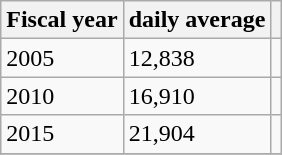<table class="wikitable">
<tr>
<th>Fiscal year</th>
<th>daily average</th>
<th></th>
</tr>
<tr>
<td>2005</td>
<td>12,838</td>
<td></td>
</tr>
<tr>
<td>2010</td>
<td>16,910</td>
<td></td>
</tr>
<tr>
<td>2015</td>
<td>21,904</td>
<td></td>
</tr>
<tr>
</tr>
</table>
